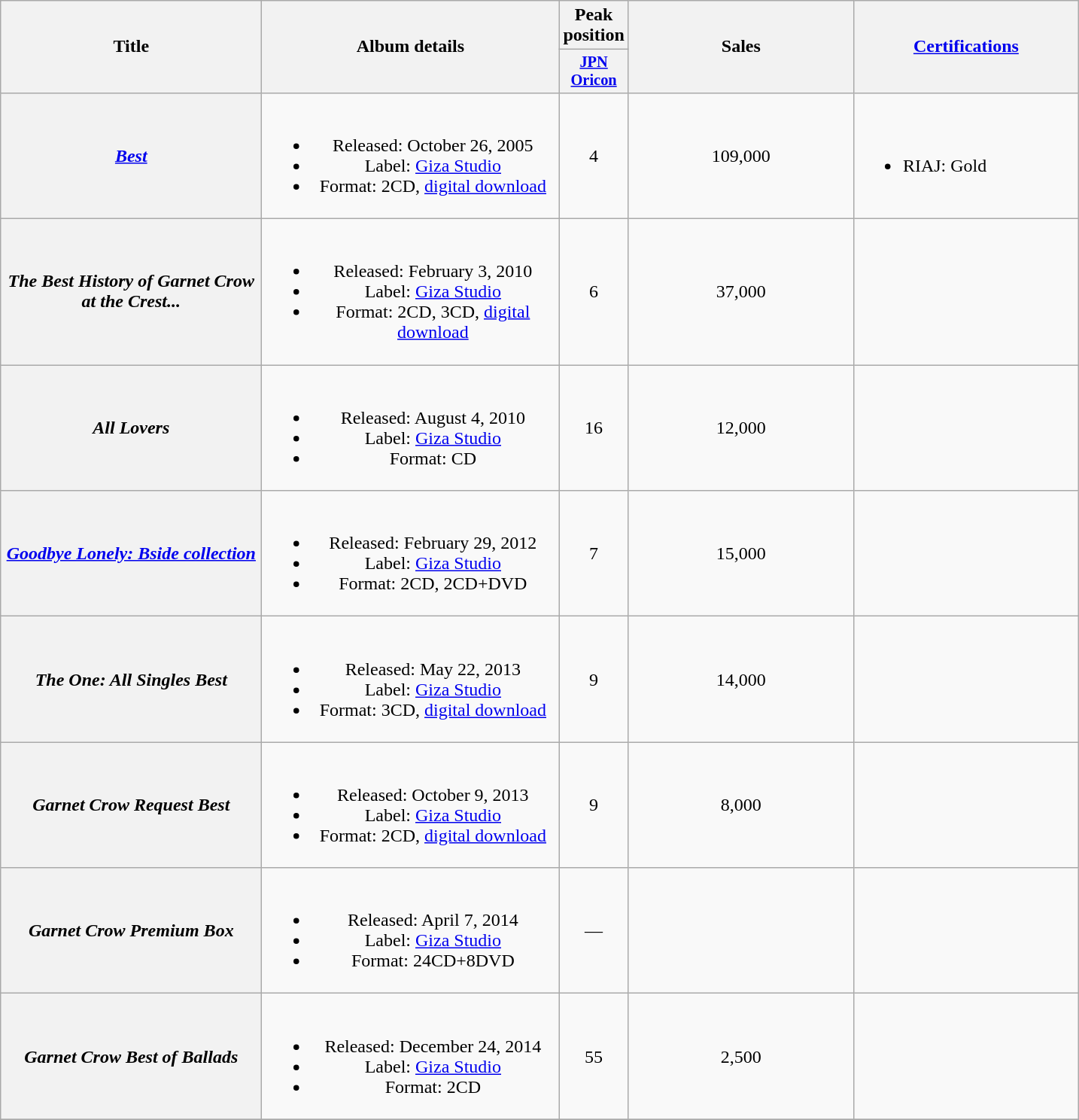<table class="wikitable plainrowheaders" style="text-align:center;">
<tr>
<th style="width:14em;" rowspan="2">Title</th>
<th style="width:16em;" rowspan="2">Album details</th>
<th colspan="1">Peak position</th>
<th style="width:12em;" rowspan="2">Sales</th>
<th style="width:12em;" rowspan="2"><a href='#'>Certifications</a></th>
</tr>
<tr>
<th style="width:3em;font-size:85%"><a href='#'>JPN<br>Oricon</a></th>
</tr>
<tr>
<th scope="row"><em><a href='#'>Best</a></em></th>
<td><br><ul><li>Released: October 26, 2005</li><li>Label: <a href='#'>Giza Studio</a></li><li>Format: 2CD, <a href='#'>digital download</a></li></ul></td>
<td>4</td>
<td>109,000 </td>
<td align="left"><br><ul><li>RIAJ: Gold</li></ul></td>
</tr>
<tr>
<th scope="row"><em>The Best History of Garnet Crow at the Crest...</em></th>
<td><br><ul><li>Released: February 3, 2010</li><li>Label: <a href='#'>Giza Studio</a></li><li>Format: 2CD, 3CD, <a href='#'>digital download</a></li></ul></td>
<td>6</td>
<td>37,000 </td>
<td align="left"></td>
</tr>
<tr>
<th scope="row"><em>All Lovers</em></th>
<td><br><ul><li>Released: August 4, 2010</li><li>Label: <a href='#'>Giza Studio</a></li><li>Format: CD</li></ul></td>
<td>16</td>
<td>12,000 </td>
<td align="left"></td>
</tr>
<tr>
<th scope="row"><em><a href='#'>Goodbye Lonely: Bside collection</a></em></th>
<td><br><ul><li>Released: February 29, 2012</li><li>Label: <a href='#'>Giza Studio</a></li><li>Format: 2CD, 2CD+DVD</li></ul></td>
<td>7</td>
<td>15,000 </td>
<td align="left"></td>
</tr>
<tr>
<th scope="row"><em>The One: All Singles Best</em></th>
<td><br><ul><li>Released: May 22, 2013</li><li>Label: <a href='#'>Giza Studio</a></li><li>Format: 3CD, <a href='#'>digital download</a></li></ul></td>
<td>9</td>
<td>14,000 </td>
<td align="left"></td>
</tr>
<tr>
<th scope="row"><em>Garnet Crow Request Best</em></th>
<td><br><ul><li>Released: October 9, 2013</li><li>Label: <a href='#'>Giza Studio</a></li><li>Format: 2CD, <a href='#'>digital download</a></li></ul></td>
<td>9</td>
<td>8,000 </td>
<td align="left"></td>
</tr>
<tr>
<th scope="row"><em>Garnet Crow Premium Box</em></th>
<td><br><ul><li>Released: April 7, 2014</li><li>Label: <a href='#'>Giza Studio</a></li><li>Format: 24CD+8DVD</li></ul></td>
<td>—</td>
<td></td>
<td align="left"></td>
</tr>
<tr>
<th scope="row"><em>Garnet Crow Best of Ballads</em></th>
<td><br><ul><li>Released: December 24, 2014</li><li>Label: <a href='#'>Giza Studio</a></li><li>Format: 2CD</li></ul></td>
<td>55</td>
<td>2,500</td>
<td align="left"></td>
</tr>
<tr>
</tr>
</table>
